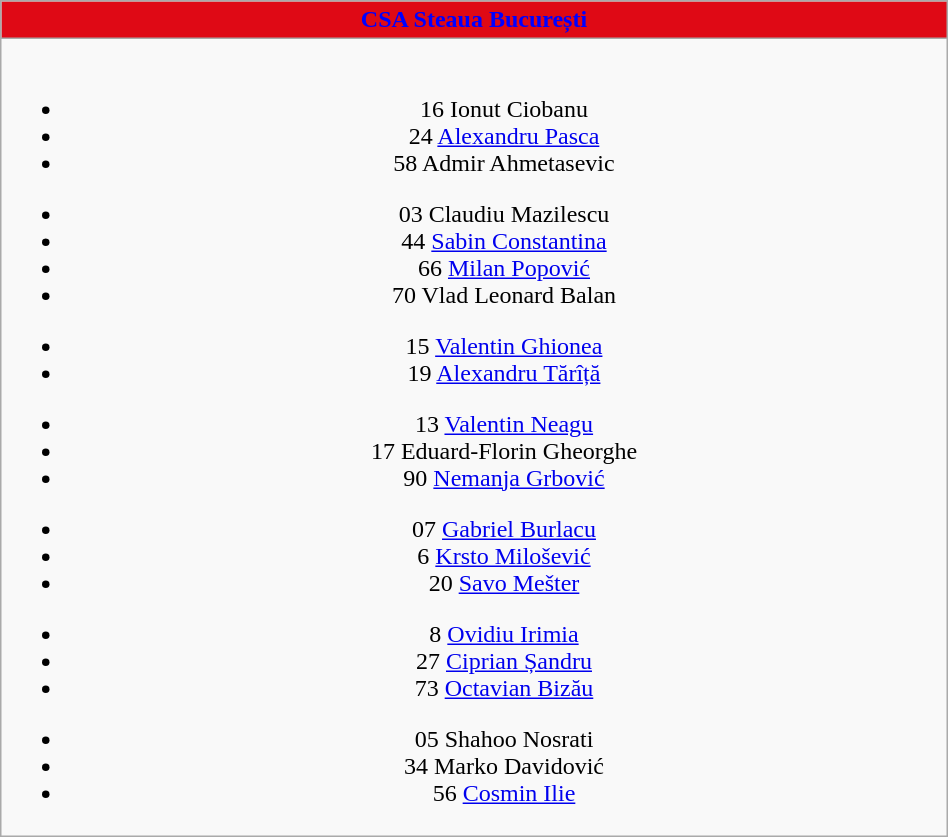<table class="wikitable" style="font-size:100%; text-align:center;" width=50%>
<tr>
<th colspan=5 style="background-color:#DF0915;color:blue;text-align:center;">CSA Steaua București</th>
</tr>
<tr>
<td><br>
<ul><li>16  Ionut Ciobanu</li><li>24  <a href='#'>Alexandru Pasca</a></li><li>58  Admir Ahmetasevic</li></ul><ul><li>03  Claudiu Mazilescu</li><li>44  <a href='#'>Sabin Constantina</a></li><li>66  <a href='#'>Milan Popović</a></li><li>70   Vlad Leonard Balan</li></ul><ul><li>15  <a href='#'>Valentin Ghionea</a></li><li>19  <a href='#'>Alexandru Tărîță</a></li></ul><ul><li>13  <a href='#'>Valentin Neagu</a></li><li>17  Eduard-Florin Gheorghe</li><li>90  <a href='#'>Nemanja Grbović</a></li></ul><ul><li>07  <a href='#'>Gabriel Burlacu</a></li><li>6  <a href='#'>Krsto Milošević</a></li><li>20  <a href='#'>Savo Mešter</a></li></ul><ul><li>8  <a href='#'>Ovidiu Irimia</a></li><li>27  <a href='#'>Ciprian Șandru</a></li><li>73  <a href='#'>Octavian Bizău</a></li></ul><ul><li>05  Shahoo Nosrati</li><li>34  Marko Davidović</li><li>56  <a href='#'>Cosmin Ilie</a></li></ul></td>
</tr>
</table>
